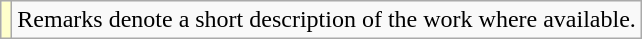<table class="wikitable">
<tr>
<td style="background:#FFFFCC;"></td>
<td>Remarks denote a short description of the work where available.</td>
</tr>
</table>
